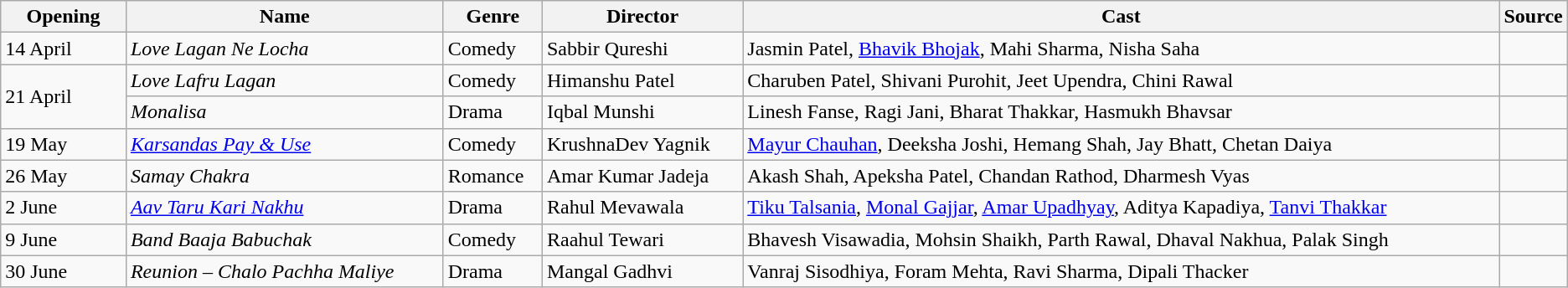<table class="wikitable sortable">
<tr>
<th style="width:8%;">Opening</th>
<th>Name</th>
<th>Genre</th>
<th>Director</th>
<th>Cast</th>
<th style="width:2%;">Source</th>
</tr>
<tr>
<td>14 April</td>
<td><em>Love Lagan Ne Locha</em></td>
<td>Comedy</td>
<td>Sabbir Qureshi</td>
<td>Jasmin Patel, <a href='#'>Bhavik Bhojak</a>, Mahi Sharma, Nisha Saha</td>
<td></td>
</tr>
<tr>
<td rowspan=2>21 April</td>
<td><em>Love Lafru Lagan</em></td>
<td>Comedy</td>
<td>Himanshu Patel</td>
<td>Charuben Patel, Shivani Purohit, Jeet Upendra, Chini Rawal</td>
<td></td>
</tr>
<tr>
<td><em>Monalisa</em></td>
<td>Drama</td>
<td>Iqbal Munshi</td>
<td>Linesh Fanse, Ragi Jani, Bharat Thakkar, Hasmukh Bhavsar</td>
<td></td>
</tr>
<tr>
<td>19 May</td>
<td><em><a href='#'>Karsandas Pay & Use</a></em></td>
<td>Comedy</td>
<td>KrushnaDev Yagnik</td>
<td><a href='#'>Mayur Chauhan</a>, Deeksha Joshi, Hemang Shah, Jay Bhatt, Chetan Daiya</td>
<td></td>
</tr>
<tr>
<td>26 May</td>
<td><em>Samay Chakra</em></td>
<td>Romance</td>
<td>Amar Kumar Jadeja</td>
<td>Akash Shah, Apeksha Patel, Chandan Rathod, Dharmesh Vyas</td>
<td></td>
</tr>
<tr>
<td>2 June</td>
<td><em><a href='#'>Aav Taru Kari Nakhu</a></em></td>
<td>Drama</td>
<td>Rahul Mevawala</td>
<td><a href='#'>Tiku Talsania</a>, <a href='#'>Monal Gajjar</a>, <a href='#'>Amar Upadhyay</a>, Aditya Kapadiya, <a href='#'>Tanvi Thakkar</a></td>
<td></td>
</tr>
<tr>
<td>9 June</td>
<td><em>Band Baaja Babuchak</em></td>
<td>Comedy</td>
<td>Raahul Tewari</td>
<td>Bhavesh Visawadia, Mohsin Shaikh, Parth Rawal, Dhaval Nakhua, Palak Singh</td>
<td></td>
</tr>
<tr>
<td>30 June</td>
<td><em>Reunion – Chalo Pachha Maliye</em></td>
<td>Drama</td>
<td>Mangal Gadhvi</td>
<td>Vanraj Sisodhiya, Foram Mehta, Ravi Sharma, Dipali Thacker</td>
<td></td>
</tr>
</table>
